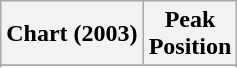<table class="wikitable sortable plainrowheaders">
<tr>
<th>Chart (2003)</th>
<th>Peak<br>Position</th>
</tr>
<tr>
</tr>
<tr>
</tr>
<tr>
</tr>
</table>
